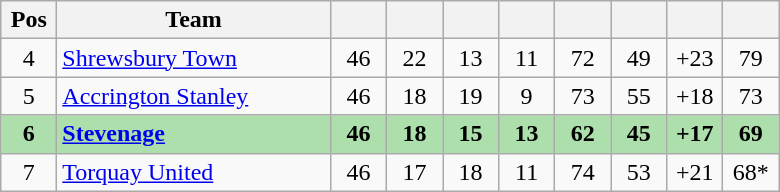<table class="wikitable" style="text-align:center">
<tr>
<th width=30>Pos</th>
<th width="175">Team</th>
<th width="30"></th>
<th width="30"></th>
<th width="30"></th>
<th width="30"></th>
<th width="30"></th>
<th width="30"></th>
<th width="30"></th>
<th width="30"></th>
</tr>
<tr>
<td>4</td>
<td align=left><a href='#'>Shrewsbury Town</a></td>
<td>46</td>
<td>22</td>
<td>13</td>
<td>11</td>
<td>72</td>
<td>49</td>
<td>+23</td>
<td>79</td>
</tr>
<tr>
<td>5</td>
<td align=left><a href='#'>Accrington Stanley</a></td>
<td>46</td>
<td>18</td>
<td>19</td>
<td>9</td>
<td>73</td>
<td>55</td>
<td>+18</td>
<td>73</td>
</tr>
<tr style="background:#addfad;">
<td><strong>6</strong></td>
<td align=left><strong><a href='#'>Stevenage</a></strong></td>
<td><strong>46</strong></td>
<td><strong>18</strong></td>
<td><strong>15</strong></td>
<td><strong>13</strong></td>
<td><strong>62</strong></td>
<td><strong>45</strong></td>
<td><strong>+17</strong></td>
<td><strong>69</strong></td>
</tr>
<tr>
<td>7</td>
<td align=left><a href='#'>Torquay United</a></td>
<td>46</td>
<td>17</td>
<td>18</td>
<td>11</td>
<td>74</td>
<td>53</td>
<td>+21</td>
<td>68*</td>
</tr>
</table>
